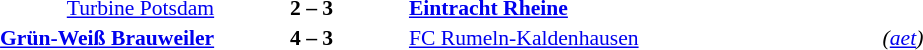<table width=100% cellspacing=1>
<tr>
<th width=25%></th>
<th width=10%></th>
<th width=25%></th>
<th></th>
</tr>
<tr style=font-size:90%>
<td align=right><a href='#'>Turbine Potsdam</a></td>
<td align=center><strong>2 – 3</strong></td>
<td><strong><a href='#'>Eintracht Rheine</a></strong></td>
</tr>
<tr style=font-size:90%>
<td align=right><strong><a href='#'>Grün-Weiß Brauweiler</a></strong></td>
<td align=center><strong>4 – 3</strong></td>
<td><a href='#'>FC Rumeln-Kaldenhausen</a></td>
<td><em>(<a href='#'>aet</a>)</em></td>
</tr>
</table>
